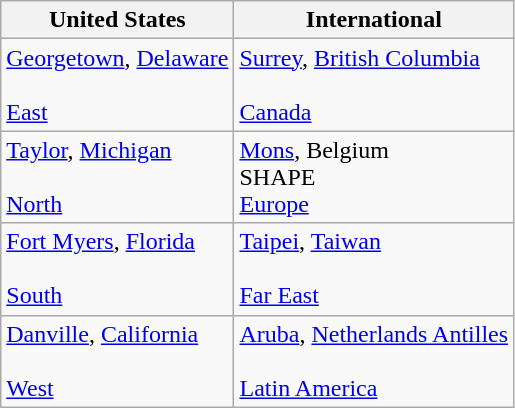<table class="wikitable">
<tr>
<th>United States</th>
<th>International</th>
</tr>
<tr>
<td> <a href='#'>Georgetown</a>, <a href='#'>Delaware</a><br><br><a href='#'>East</a></td>
<td> <a href='#'>Surrey</a>, <a href='#'>British Columbia</a><br><br><a href='#'>Canada</a></td>
</tr>
<tr>
<td> <a href='#'>Taylor</a>, <a href='#'>Michigan</a><br><br><a href='#'>North</a></td>
<td> <a href='#'>Mons</a>, Belgium<br>SHAPE<br><a href='#'>Europe</a></td>
</tr>
<tr>
<td> <a href='#'>Fort Myers</a>, <a href='#'>Florida</a><br><br><a href='#'>South</a></td>
<td> <a href='#'>Taipei</a>, <a href='#'>Taiwan</a><br><br><a href='#'>Far East</a></td>
</tr>
<tr>
<td> <a href='#'>Danville</a>, <a href='#'>California</a><br><br><a href='#'>West</a></td>
<td> <a href='#'>Aruba</a>, <a href='#'>Netherlands Antilles</a><br> <br><a href='#'>Latin America</a></td>
</tr>
</table>
